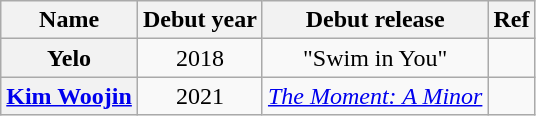<table class="wikitable plainrowheaders sortable" style="text-align:center">
<tr>
<th>Name</th>
<th>Debut year</th>
<th class="unsortable">Debut release</th>
<th class="unsortable">Ref</th>
</tr>
<tr>
<th scope="row">Yelo</th>
<td>2018</td>
<td>"Swim in You"</td>
<td></td>
</tr>
<tr>
<th scope="row"><a href='#'>Kim Woojin</a></th>
<td>2021</td>
<td><em><a href='#'>The Moment: A Minor</a></em></td>
<td></td>
</tr>
</table>
